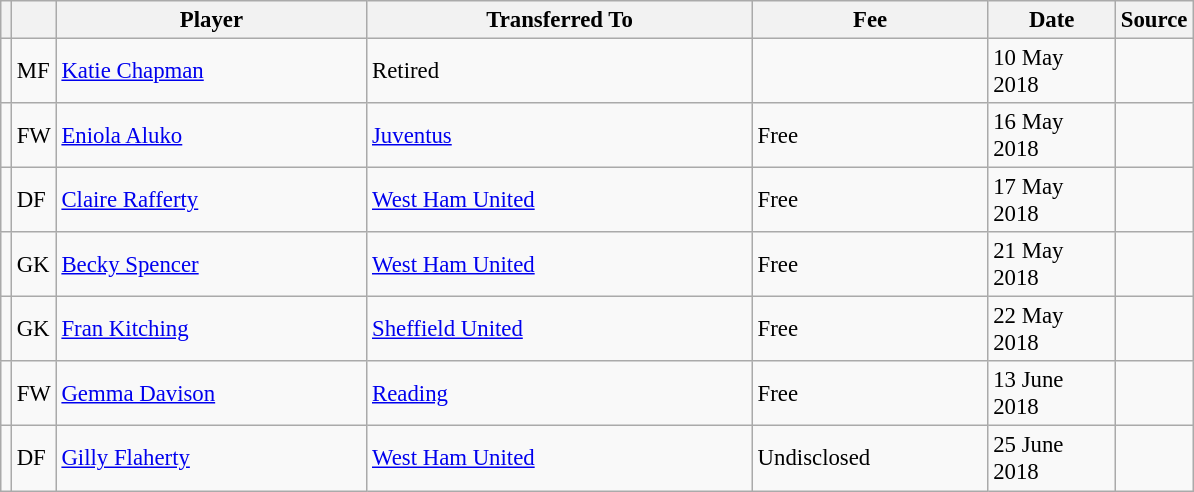<table class="wikitable plainrowheaders sortable" style="font-size:95%">
<tr>
<th></th>
<th></th>
<th scope="col" style="width:200px;">Player</th>
<th scope="col" style="width:250px;">Transferred To</th>
<th scope="col" style="width:150px;">Fee</th>
<th scope="col" style="width:78px;">Date</th>
<th>Source</th>
</tr>
<tr>
<td></td>
<td>MF</td>
<td> <a href='#'>Katie Chapman</a></td>
<td>Retired</td>
<td></td>
<td>10 May 2018</td>
<td></td>
</tr>
<tr>
<td></td>
<td>FW</td>
<td> <a href='#'>Eniola Aluko</a></td>
<td> <a href='#'>Juventus</a></td>
<td>Free</td>
<td>16 May 2018</td>
<td></td>
</tr>
<tr>
<td></td>
<td>DF</td>
<td> <a href='#'>Claire Rafferty</a></td>
<td> <a href='#'>West Ham United</a></td>
<td>Free</td>
<td>17 May 2018</td>
<td></td>
</tr>
<tr>
<td></td>
<td>GK</td>
<td> <a href='#'>Becky Spencer</a></td>
<td> <a href='#'>West Ham United</a></td>
<td>Free</td>
<td>21 May 2018</td>
<td></td>
</tr>
<tr>
<td></td>
<td>GK</td>
<td> <a href='#'>Fran Kitching</a></td>
<td> <a href='#'>Sheffield United</a></td>
<td>Free</td>
<td>22 May 2018</td>
<td></td>
</tr>
<tr>
<td></td>
<td>FW</td>
<td> <a href='#'>Gemma Davison</a></td>
<td> <a href='#'>Reading</a></td>
<td>Free</td>
<td>13 June 2018</td>
<td></td>
</tr>
<tr>
<td></td>
<td>DF</td>
<td> <a href='#'>Gilly Flaherty</a></td>
<td> <a href='#'>West Ham United</a></td>
<td>Undisclosed</td>
<td>25 June 2018</td>
<td></td>
</tr>
</table>
